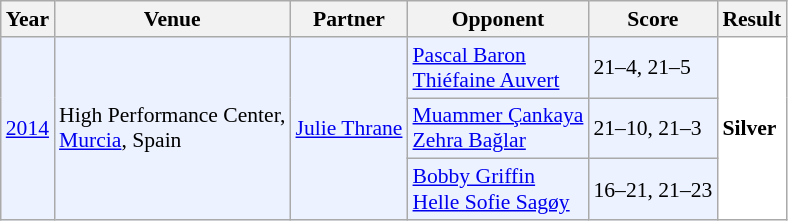<table class="sortable wikitable" style="font-size: 90%;">
<tr>
<th>Year</th>
<th>Venue</th>
<th>Partner</th>
<th>Opponent</th>
<th>Score</th>
<th>Result</th>
</tr>
<tr style="background:#ECF2FF">
<td rowspan="3" align="center"><a href='#'>2014</a></td>
<td rowspan="3" align="left">High Performance Center,<br><a href='#'>Murcia</a>, Spain</td>
<td rowspan="3"> <a href='#'>Julie Thrane</a></td>
<td align="left"> <a href='#'>Pascal Baron</a><br> <a href='#'>Thiéfaine Auvert</a></td>
<td align="left">21–4, 21–5</td>
<td rowspan="3" style="text-align:left; background:white"> <strong>Silver</strong></td>
</tr>
<tr style="background:#ECF2FF">
<td align="left"> <a href='#'>Muammer Çankaya</a><br> <a href='#'>Zehra Bağlar</a></td>
<td align="left">21–10, 21–3</td>
</tr>
<tr style="background:#ECF2FF">
<td align="left"> <a href='#'>Bobby Griffin</a><br> <a href='#'>Helle Sofie Sagøy</a></td>
<td align="left">16–21, 21–23</td>
</tr>
</table>
